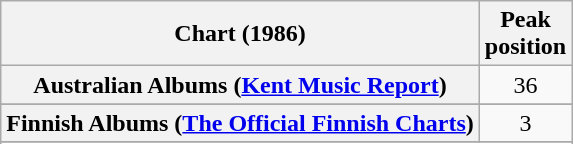<table class="wikitable sortable plainrowheaders" style="text-align:center">
<tr>
<th scope="col">Chart (1986)</th>
<th scope="col">Peak<br>position</th>
</tr>
<tr>
<th scope="row">Australian Albums (<a href='#'>Kent Music Report</a>)</th>
<td align="center">36</td>
</tr>
<tr>
</tr>
<tr>
</tr>
<tr>
<th scope="row">Finnish Albums (<a href='#'>The Official Finnish Charts</a>)</th>
<td align="center">3</td>
</tr>
<tr>
</tr>
<tr>
</tr>
<tr>
</tr>
<tr>
</tr>
<tr>
</tr>
<tr>
</tr>
</table>
